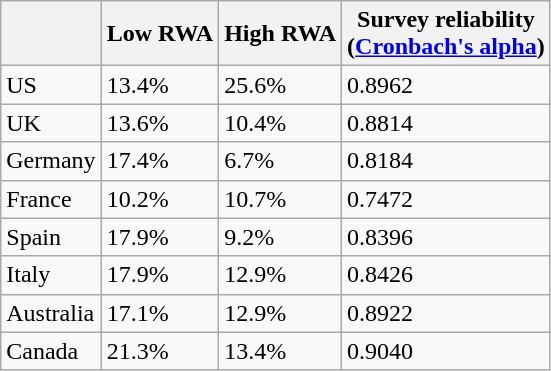<table class="wikitable">
<tr>
<th></th>
<th>Low RWA</th>
<th>High RWA</th>
<th>Survey reliability<br>(<a href='#'>Cronbach's alpha</a>)</th>
</tr>
<tr>
<td>US</td>
<td>13.4%</td>
<td>25.6%</td>
<td>0.8962</td>
</tr>
<tr>
<td>UK</td>
<td>13.6%</td>
<td>10.4%</td>
<td>0.8814</td>
</tr>
<tr>
<td>Germany</td>
<td>17.4%</td>
<td>6.7%</td>
<td>0.8184</td>
</tr>
<tr>
<td>France</td>
<td>10.2%</td>
<td>10.7%</td>
<td>0.7472</td>
</tr>
<tr>
<td>Spain</td>
<td>17.9%</td>
<td>9.2%</td>
<td>0.8396</td>
</tr>
<tr>
<td>Italy</td>
<td>17.9%</td>
<td>12.9%</td>
<td>0.8426</td>
</tr>
<tr>
<td>Australia</td>
<td>17.1%</td>
<td>12.9%</td>
<td>0.8922</td>
</tr>
<tr>
<td>Canada</td>
<td>21.3%</td>
<td>13.4%</td>
<td>0.9040</td>
</tr>
</table>
